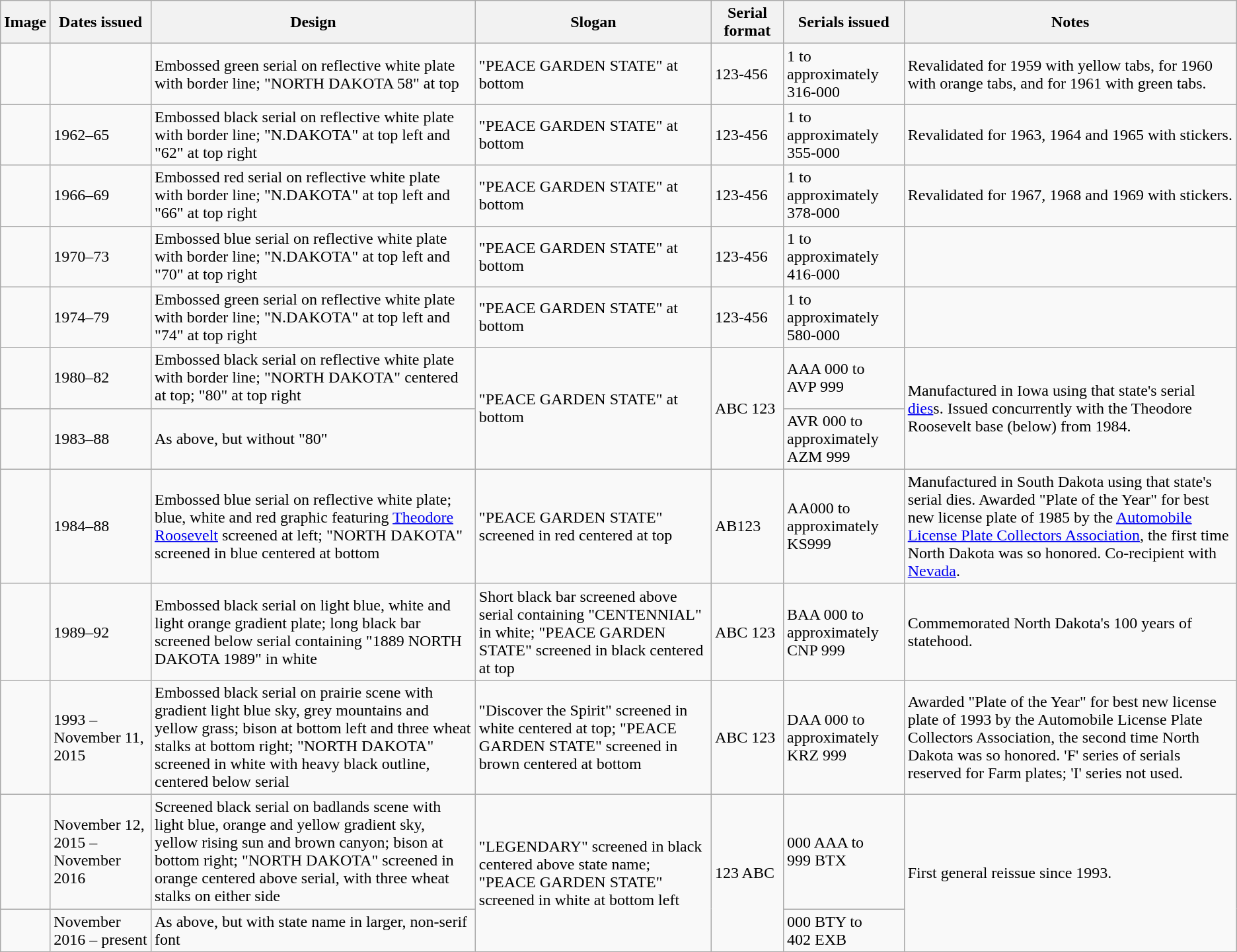<table class="wikitable">
<tr>
<th>Image</th>
<th>Dates issued</th>
<th>Design</th>
<th>Slogan</th>
<th>Serial format</th>
<th>Serials issued</th>
<th>Notes</th>
</tr>
<tr>
<td></td>
<td></td>
<td>Embossed green serial on reflective white plate with border line; "NORTH DAKOTA 58" at top</td>
<td>"PEACE GARDEN STATE" at bottom</td>
<td>123-456</td>
<td>1 to approximately 316-000</td>
<td>Revalidated for 1959 with yellow tabs, for 1960 with orange tabs, and for 1961 with green tabs.</td>
</tr>
<tr>
<td></td>
<td>1962–65</td>
<td>Embossed black serial on reflective white plate with border line; "N.DAKOTA" at top left and "62" at top right</td>
<td>"PEACE GARDEN STATE" at bottom</td>
<td>123-456</td>
<td>1 to approximately 355-000</td>
<td>Revalidated for 1963, 1964 and 1965 with stickers.</td>
</tr>
<tr>
<td></td>
<td>1966–69</td>
<td>Embossed red serial on reflective white plate with border line; "N.DAKOTA" at top left and "66" at top right</td>
<td>"PEACE GARDEN STATE" at bottom</td>
<td>123-456</td>
<td>1 to approximately 378-000</td>
<td>Revalidated for 1967, 1968 and 1969 with stickers.</td>
</tr>
<tr>
<td></td>
<td>1970–73</td>
<td>Embossed blue serial on reflective white plate with border line; "N.DAKOTA" at top left and "70" at top right</td>
<td>"PEACE GARDEN STATE" at bottom</td>
<td>123-456</td>
<td>1 to approximately 416-000</td>
<td></td>
</tr>
<tr>
<td></td>
<td>1974–79</td>
<td>Embossed green serial on reflective white plate with border line; "N.DAKOTA" at top left and "74" at top right</td>
<td>"PEACE GARDEN STATE" at bottom</td>
<td>123-456</td>
<td>1 to approximately 580-000</td>
<td></td>
</tr>
<tr>
<td></td>
<td>1980–82</td>
<td>Embossed black serial on reflective white plate with border line; "NORTH DAKOTA" centered at top; "80" at top right</td>
<td rowspan="2">"PEACE GARDEN STATE" at bottom</td>
<td rowspan="2">ABC 123</td>
<td>AAA 000 to AVP 999</td>
<td rowspan="2">Manufactured in Iowa using that state's serial <a href='#'>dies</a>s. Issued concurrently with the Theodore Roosevelt base (below) from 1984.</td>
</tr>
<tr>
<td></td>
<td>1983–88</td>
<td>As above, but without "80"</td>
<td>AVR 000 to approximately AZM 999</td>
</tr>
<tr>
<td></td>
<td>1984–88</td>
<td>Embossed blue serial on reflective white plate; blue, white and red graphic featuring <a href='#'>Theodore Roosevelt</a> screened at left; "NORTH DAKOTA" screened in blue centered at bottom</td>
<td>"PEACE GARDEN STATE" screened in red centered at top</td>
<td>AB123</td>
<td>AA000 to approximately KS999</td>
<td>Manufactured in South Dakota using that state's serial dies. Awarded "Plate of the Year" for best new license plate of 1985 by the <a href='#'>Automobile License Plate Collectors Association</a>, the first time North Dakota was so honored. Co-recipient with <a href='#'>Nevada</a>.</td>
</tr>
<tr>
<td></td>
<td>1989–92</td>
<td>Embossed black serial on light blue, white and light orange gradient plate; long black bar screened below serial containing "1889 NORTH DAKOTA 1989" in white</td>
<td>Short black bar screened above serial containing "CENTENNIAL" in white; "PEACE GARDEN STATE" screened in black centered at top</td>
<td>ABC 123</td>
<td>BAA 000 to approximately CNP 999</td>
<td>Commemorated North Dakota's 100 years of statehood.</td>
</tr>
<tr>
<td></td>
<td>1993 – November 11, 2015</td>
<td>Embossed black serial on prairie scene with gradient light blue sky, grey mountains and yellow grass; bison at bottom left and three wheat stalks at bottom right; "NORTH DAKOTA" screened in white with heavy black outline, centered below serial</td>
<td>"Discover the Spirit" screened in white centered at top; "PEACE GARDEN STATE" screened in brown centered at bottom</td>
<td>ABC 123</td>
<td>DAA 000 to approximately KRZ 999</td>
<td>Awarded "Plate of the Year" for best new license plate of 1993 by the Automobile License Plate Collectors Association, the second time North Dakota was so honored. 'F' series of serials reserved for Farm plates; 'I' series not used.</td>
</tr>
<tr>
<td></td>
<td>November 12, 2015 – November 2016</td>
<td>Screened black serial on badlands scene with light blue, orange and yellow gradient sky, yellow rising sun and brown canyon; bison at bottom right; "NORTH DAKOTA" screened in orange centered above serial, with three wheat stalks on either side</td>
<td rowspan="2">"LEGENDARY" screened in black centered above state name; "PEACE GARDEN STATE" screened in white at bottom left</td>
<td rowspan="2">123 ABC</td>
<td>000 AAA to 999 BTX</td>
<td rowspan="2">First general reissue since 1993.</td>
</tr>
<tr>
<td></td>
<td>November 2016 – present</td>
<td>As above, but with state name in larger, non-serif font</td>
<td>000 BTY to 402 EXB </td>
</tr>
</table>
